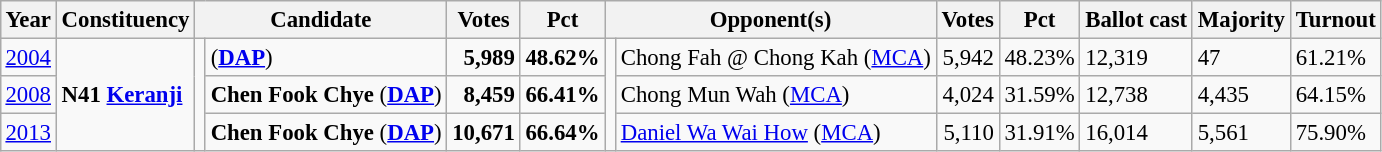<table class="wikitable" style="margin:0.5em ; font-size:95%">
<tr>
<th>Year</th>
<th>Constituency</th>
<th colspan="2">Candidate</th>
<th>Votes</th>
<th>Pct</th>
<th colspan="2">Opponent(s)</th>
<th>Votes</th>
<th>Pct</th>
<th>Ballot cast</th>
<th>Majority</th>
<th>Turnout</th>
</tr>
<tr>
<td><a href='#'>2004</a></td>
<td rowspan="3"><strong>N41 <a href='#'>Keranji</a></strong></td>
<td rowspan=3 ></td>
<td> (<a href='#'><strong>DAP</strong></a>)</td>
<td align=right><strong>5,989</strong></td>
<td><strong>48.62%</strong></td>
<td rowspan=3 ></td>
<td>Chong Fah @ Chong Kah (<a href='#'>MCA</a>)</td>
<td align=right>5,942</td>
<td>48.23%</td>
<td>12,319</td>
<td>47</td>
<td>61.21%</td>
</tr>
<tr>
<td><a href='#'>2008</a></td>
<td><strong>Chen Fook Chye</strong> (<a href='#'><strong>DAP</strong></a>)</td>
<td align=right><strong>8,459</strong></td>
<td><strong>66.41%</strong></td>
<td>Chong Mun Wah (<a href='#'>MCA</a>)</td>
<td align=right>4,024</td>
<td>31.59%</td>
<td>12,738</td>
<td>4,435</td>
<td>64.15%</td>
</tr>
<tr>
<td><a href='#'>2013</a></td>
<td><strong>Chen Fook Chye</strong> (<a href='#'><strong>DAP</strong></a>)</td>
<td align=right><strong>10,671</strong></td>
<td><strong>66.64%</strong></td>
<td><a href='#'>Daniel Wa Wai How</a> (<a href='#'>MCA</a>)</td>
<td align=right>5,110</td>
<td>31.91%</td>
<td>16,014</td>
<td>5,561</td>
<td>75.90%</td>
</tr>
</table>
